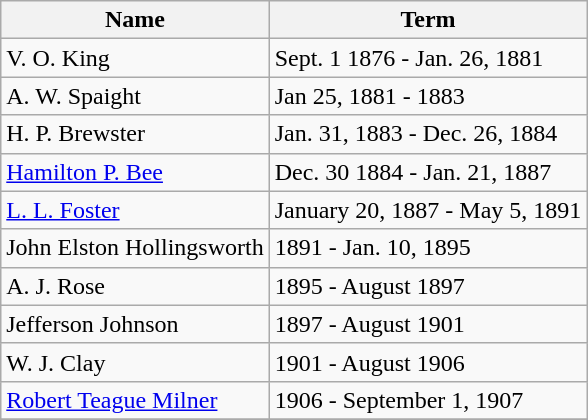<table class="wikitable sortable">
<tr>
<th>Name</th>
<th>Term</th>
</tr>
<tr>
<td>V. O. King</td>
<td>Sept. 1 1876 - Jan. 26, 1881</td>
</tr>
<tr>
<td>A. W. Spaight</td>
<td>Jan 25, 1881 - 1883</td>
</tr>
<tr>
<td>H. P. Brewster</td>
<td>Jan. 31, 1883 - Dec. 26, 1884</td>
</tr>
<tr>
<td><a href='#'>Hamilton P. Bee</a></td>
<td>Dec. 30 1884 - Jan. 21, 1887</td>
</tr>
<tr>
<td><a href='#'>L. L. Foster</a></td>
<td>January 20, 1887 - May 5, 1891</td>
</tr>
<tr>
<td>John Elston Hollingsworth</td>
<td>1891 - Jan. 10, 1895</td>
</tr>
<tr>
<td>A. J. Rose</td>
<td>1895 - August 1897</td>
</tr>
<tr>
<td>Jefferson Johnson</td>
<td>1897 - August 1901</td>
</tr>
<tr>
<td>W. J. Clay</td>
<td>1901 - August 1906</td>
</tr>
<tr>
<td><a href='#'>Robert Teague Milner</a></td>
<td>1906 - September 1, 1907</td>
</tr>
<tr>
</tr>
</table>
